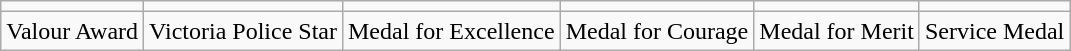<table style="text-align:center" class="wikitable">
<tr>
<td></td>
<td></td>
<td></td>
<td></td>
<td></td>
<td></td>
</tr>
<tr>
<td>Valour Award</td>
<td>Victoria Police Star</td>
<td>Medal for Excellence</td>
<td>Medal for Courage</td>
<td>Medal for Merit</td>
<td>Service Medal</td>
</tr>
</table>
